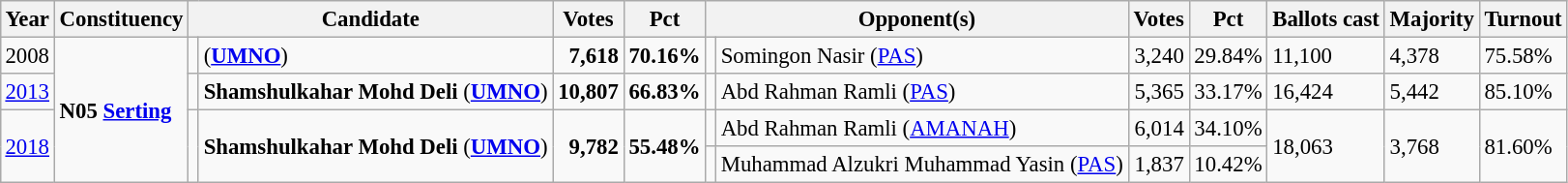<table class="wikitable" style="margin:0.5em ; font-size:95%">
<tr>
<th>Year</th>
<th>Constituency</th>
<th colspan=2>Candidate</th>
<th>Votes</th>
<th>Pct</th>
<th colspan=2>Opponent(s)</th>
<th>Votes</th>
<th>Pct</th>
<th>Ballots cast</th>
<th>Majority</th>
<th>Turnout</th>
</tr>
<tr>
<td>2008</td>
<td rowspan=5><strong>N05 <a href='#'>Serting</a></strong></td>
<td></td>
<td> (<a href='#'><strong>UMNO</strong></a>)</td>
<td align="right"><strong>7,618</strong></td>
<td><strong>70.16%</strong></td>
<td></td>
<td>Somingon Nasir (<a href='#'>PAS</a>)</td>
<td align="right">3,240</td>
<td>29.84%</td>
<td>11,100</td>
<td>4,378</td>
<td>75.58%</td>
</tr>
<tr>
<td><a href='#'>2013</a></td>
<td></td>
<td><strong>Shamshulkahar Mohd Deli</strong> (<a href='#'><strong>UMNO</strong></a>)</td>
<td align="right"><strong>10,807</strong></td>
<td><strong>66.83%</strong></td>
<td></td>
<td>Abd Rahman Ramli (<a href='#'>PAS</a>)</td>
<td align="right">5,365</td>
<td>33.17%</td>
<td>16,424</td>
<td>5,442</td>
<td>85.10%</td>
</tr>
<tr>
<td rowspan=2><a href='#'>2018</a></td>
<td rowspan=2 ></td>
<td rowspan=2><strong>Shamshulkahar Mohd Deli</strong> (<a href='#'><strong>UMNO</strong></a>)</td>
<td rowspan=2 align="right"><strong>9,782</strong></td>
<td rowspan=2><strong>55.48%</strong></td>
<td></td>
<td>Abd Rahman Ramli (<a href='#'>AMANAH</a>)</td>
<td align="right">6,014</td>
<td>34.10%</td>
<td rowspan=2>18,063</td>
<td rowspan=2>3,768</td>
<td rowspan=2>81.60%</td>
</tr>
<tr>
<td></td>
<td>Muhammad Alzukri Muhammad Yasin (<a href='#'>PAS</a>)</td>
<td align="right">1,837</td>
<td>10.42%</td>
</tr>
</table>
